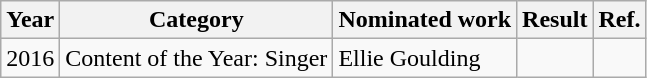<table class="wikitable">
<tr>
<th>Year</th>
<th>Category</th>
<th>Nominated work</th>
<th>Result</th>
<th>Ref.</th>
</tr>
<tr>
<td>2016</td>
<td>Content of the Year: Singer</td>
<td>Ellie Goulding</td>
<td></td>
<td></td>
</tr>
</table>
